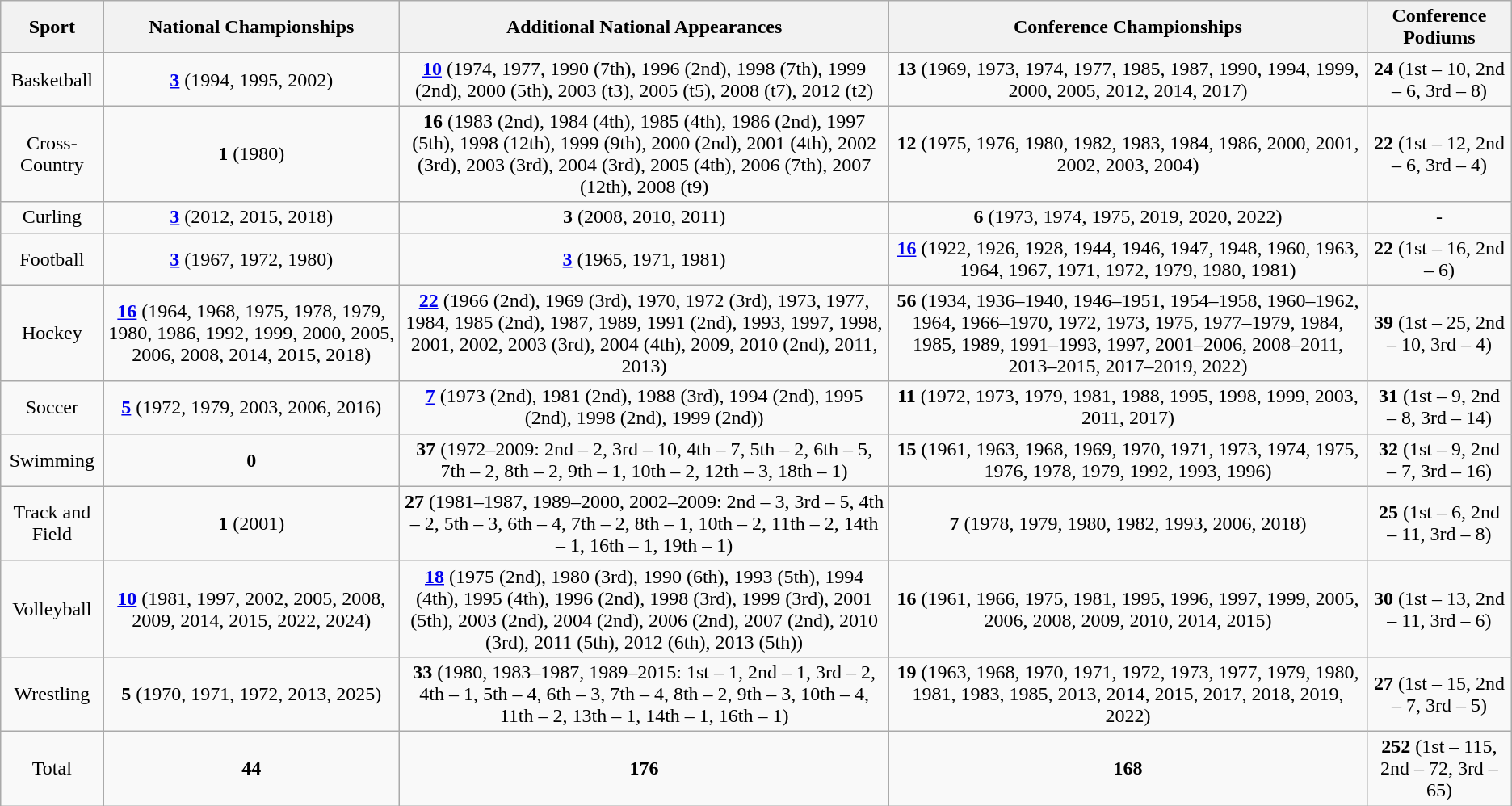<table class="wikitable" style="text-align: center;">
<tr>
<th>Sport</th>
<th>National Championships</th>
<th>Additional National Appearances</th>
<th>Conference Championships</th>
<th>Conference Podiums</th>
</tr>
<tr>
<td>Basketball</td>
<td><strong><a href='#'>3</a></strong> (1994, 1995, 2002)</td>
<td><strong><a href='#'>10</a></strong> (1974, 1977, 1990 (7th), 1996 (2nd), 1998 (7th), 1999 (2nd), 2000 (5th), 2003 (t3), 2005 (t5), 2008 (t7), 2012 (t2)</td>
<td><strong>13</strong> (1969, 1973, 1974, 1977, 1985, 1987, 1990, 1994, 1999, 2000, 2005, 2012, 2014, 2017)</td>
<td><strong>24</strong> (1st – 10, 2nd – 6, 3rd – 8)</td>
</tr>
<tr>
<td>Cross-Country</td>
<td><strong>1</strong> (1980)</td>
<td><strong>16</strong> (1983 (2nd), 1984 (4th), 1985 (4th), 1986 (2nd), 1997 (5th), 1998 (12th), 1999 (9th), 2000 (2nd), 2001 (4th), 2002 (3rd), 2003 (3rd), 2004 (3rd), 2005 (4th), 2006 (7th), 2007 (12th), 2008 (t9)</td>
<td><strong>12</strong> (1975, 1976, 1980, 1982, 1983, 1984, 1986, 2000, 2001, 2002, 2003, 2004)</td>
<td><strong>22</strong> (1st – 12, 2nd – 6, 3rd – 4)</td>
</tr>
<tr>
<td>Curling</td>
<td><strong><a href='#'>3</a></strong> (2012, 2015, 2018)</td>
<td><strong>3</strong> (2008, 2010, 2011)</td>
<td><strong>6</strong> (1973, 1974, 1975, 2019, 2020, 2022)</td>
<td>-</td>
</tr>
<tr>
<td>Football</td>
<td><strong><a href='#'>3</a></strong> (1967, 1972, 1980)</td>
<td><strong><a href='#'>3</a></strong> (1965, 1971, 1981)</td>
<td><strong><a href='#'>16</a></strong> (1922, 1926, 1928, 1944, 1946, 1947, 1948, 1960, 1963, 1964, 1967, 1971, 1972, 1979, 1980, 1981)</td>
<td><strong>22</strong> (1st – 16, 2nd – 6)</td>
</tr>
<tr>
<td>Hockey</td>
<td><strong><a href='#'>16</a></strong> (1964, 1968, 1975, 1978, 1979, 1980, 1986, 1992, 1999, 2000, 2005, 2006, 2008, 2014, 2015, 2018)</td>
<td><strong><a href='#'>22</a></strong> (1966 (2nd), 1969 (3rd), 1970, 1972 (3rd), 1973, 1977, 1984, 1985 (2nd), 1987, 1989, 1991 (2nd), 1993, 1997, 1998, 2001, 2002, 2003 (3rd), 2004 (4th), 2009, 2010 (2nd), 2011, 2013)</td>
<td><strong>56</strong> (1934, 1936–1940, 1946–1951, 1954–1958, 1960–1962, 1964, 1966–1970, 1972, 1973, 1975, 1977–1979, 1984, 1985, 1989, 1991–1993, 1997, 2001–2006, 2008–2011, 2013–2015, 2017–2019, 2022)</td>
<td><strong>39</strong> (1st – 25, 2nd – 10, 3rd – 4)</td>
</tr>
<tr>
<td>Soccer</td>
<td><strong><a href='#'>5</a></strong> (1972, 1979, 2003, 2006, 2016)</td>
<td><strong><a href='#'>7</a></strong> (1973 (2nd), 1981 (2nd), 1988 (3rd), 1994 (2nd), 1995 (2nd), 1998 (2nd), 1999 (2nd))</td>
<td><strong>11</strong> (1972, 1973, 1979, 1981, 1988, 1995, 1998, 1999, 2003, 2011, 2017)</td>
<td><strong>31</strong> (1st – 9, 2nd – 8, 3rd – 14)</td>
</tr>
<tr>
<td>Swimming</td>
<td><strong>0</strong></td>
<td><strong>37</strong> (1972–2009: 2nd – 2, 3rd – 10, 4th – 7, 5th – 2, 6th – 5, 7th – 2, 8th – 2, 9th – 1, 10th – 2, 12th – 3, 18th – 1)</td>
<td><strong>15</strong> (1961, 1963, 1968, 1969, 1970, 1971, 1973, 1974, 1975, 1976, 1978, 1979, 1992, 1993, 1996)</td>
<td><strong>32</strong> (1st – 9, 2nd – 7, 3rd – 16)</td>
</tr>
<tr>
<td>Track and Field</td>
<td><strong>1</strong> (2001)</td>
<td><strong>27</strong> (1981–1987, 1989–2000, 2002–2009: 2nd – 3, 3rd – 5, 4th – 2, 5th – 3, 6th – 4, 7th – 2, 8th – 1, 10th – 2, 11th – 2, 14th – 1, 16th – 1, 19th – 1)</td>
<td><strong>7</strong> (1978, 1979, 1980, 1982, 1993, 2006, 2018)</td>
<td><strong>25</strong> (1st – 6, 2nd – 11, 3rd – 8)</td>
</tr>
<tr>
<td>Volleyball</td>
<td><strong><a href='#'>10</a></strong> (1981, 1997, 2002, 2005, 2008, 2009, 2014, 2015, 2022, 2024)</td>
<td><strong><a href='#'>18</a></strong> (1975 (2nd), 1980 (3rd), 1990 (6th), 1993 (5th), 1994 (4th), 1995 (4th), 1996 (2nd), 1998 (3rd), 1999 (3rd), 2001 (5th), 2003 (2nd), 2004 (2nd), 2006 (2nd), 2007 (2nd), 2010 (3rd), 2011 (5th), 2012 (6th), 2013 (5th))</td>
<td><strong>16</strong> (1961, 1966, 1975, 1981, 1995, 1996, 1997, 1999, 2005, 2006, 2008, 2009, 2010, 2014, 2015)</td>
<td><strong>30</strong> (1st – 13, 2nd – 11, 3rd – 6)</td>
</tr>
<tr>
<td>Wrestling</td>
<td><strong>5</strong> (1970, 1971, 1972, 2013, 2025)</td>
<td><strong>33</strong> (1980, 1983–1987, 1989–2015: 1st – 1, 2nd – 1, 3rd – 2, 4th – 1, 5th – 4, 6th – 3, 7th – 4, 8th – 2, 9th – 3, 10th – 4, 11th – 2, 13th – 1, 14th – 1, 16th – 1)</td>
<td><strong>19</strong> (1963, 1968, 1970, 1971, 1972, 1973, 1977, 1979, 1980, 1981, 1983, 1985, 2013, 2014, 2015, 2017, 2018, 2019, 2022)</td>
<td><strong>27</strong> (1st – 15, 2nd – 7, 3rd – 5)</td>
</tr>
<tr>
<td>Total</td>
<td><strong>44</strong></td>
<td><strong>176</strong></td>
<td><strong>168</strong></td>
<td><strong>252</strong> (1st – 115, 2nd – 72, 3rd – 65)</td>
</tr>
</table>
